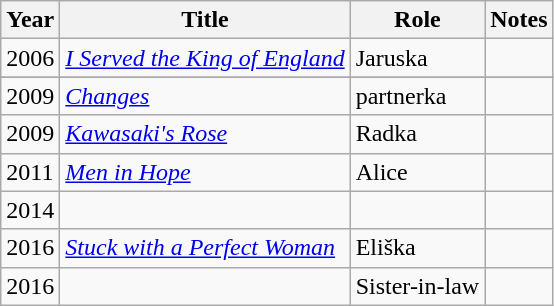<table class="wikitable sortable">
<tr>
<th>Year</th>
<th>Title</th>
<th>Role</th>
<th>Notes</th>
</tr>
<tr>
<td>2006</td>
<td><em><a href='#'>I Served the King of England</a></em></td>
<td>Jaruska</td>
<td></td>
</tr>
<tr>
</tr>
<tr>
<td>2009</td>
<td><em><a href='#'>Changes</a></em></td>
<td>partnerka</td>
<td></td>
</tr>
<tr>
<td>2009</td>
<td><em><a href='#'>Kawasaki's Rose</a></em></td>
<td>Radka</td>
<td></td>
</tr>
<tr>
<td>2011</td>
<td><em><a href='#'>Men in Hope</a></em></td>
<td>Alice</td>
<td></td>
</tr>
<tr>
<td>2014</td>
<td><em></em></td>
<td></td>
<td></td>
</tr>
<tr>
<td>2016</td>
<td><em><a href='#'>Stuck with a Perfect Woman</a></em></td>
<td>Eliška</td>
<td></td>
</tr>
<tr>
<td>2016</td>
<td><em></em></td>
<td>Sister-in-law</td>
<td></td>
</tr>
</table>
